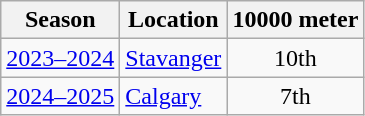<table class="wikitable" style="display: inline-table;">
<tr>
<th>Season</th>
<th>Location</th>
<th colspan="1">10000 meter</th>
</tr>
<tr style="text-align:center">
<td><a href='#'>2023–2024</a></td>
<td align=left> <a href='#'>Stavanger</a></td>
<td>10th</td>
</tr>
<tr style="text-align:center">
<td><a href='#'>2024–2025</a></td>
<td align=left> <a href='#'>Calgary</a></td>
<td>7th</td>
</tr>
</table>
